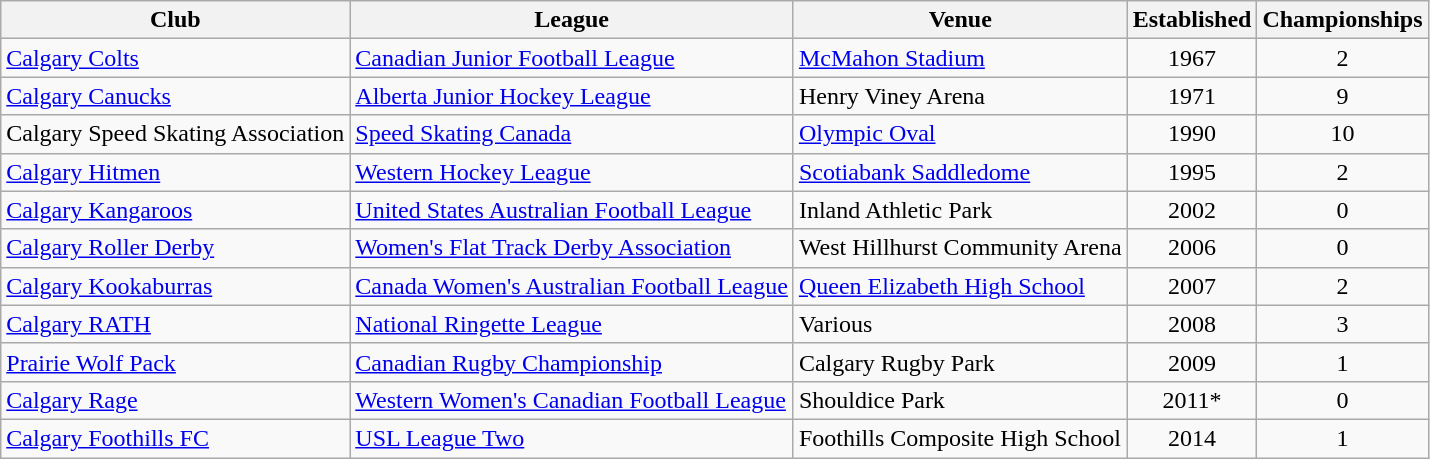<table class="wikitable">
<tr>
<th>Club</th>
<th>League</th>
<th>Venue</th>
<th>Established</th>
<th>Championships</th>
</tr>
<tr>
<td><a href='#'>Calgary Colts</a></td>
<td><a href='#'>Canadian Junior Football League</a></td>
<td><a href='#'>McMahon Stadium</a></td>
<td style="text-align:center;">1967</td>
<td style="text-align:center;">2</td>
</tr>
<tr>
<td><a href='#'>Calgary Canucks</a></td>
<td><a href='#'>Alberta Junior Hockey League</a></td>
<td>Henry Viney Arena</td>
<td style="text-align:center;">1971</td>
<td style="text-align:center;">9</td>
</tr>
<tr>
<td>Calgary Speed Skating Association</td>
<td><a href='#'>Speed Skating Canada</a></td>
<td><a href='#'>Olympic Oval</a></td>
<td style="text-align:center;">1990</td>
<td style="text-align:center;">10</td>
</tr>
<tr>
<td><a href='#'>Calgary Hitmen</a></td>
<td><a href='#'>Western Hockey League</a></td>
<td><a href='#'>Scotiabank Saddledome</a></td>
<td style="text-align:center;">1995</td>
<td style="text-align:center;">2</td>
</tr>
<tr>
<td><a href='#'>Calgary Kangaroos</a></td>
<td><a href='#'>United States Australian Football League</a></td>
<td>Inland Athletic Park</td>
<td style="text-align:center;">2002</td>
<td style="text-align:center;">0</td>
</tr>
<tr>
<td><a href='#'>Calgary Roller Derby</a></td>
<td><a href='#'>Women's Flat Track Derby Association</a></td>
<td>West Hillhurst Community Arena</td>
<td style="text-align:center;">2006</td>
<td style="text-align:center;">0</td>
</tr>
<tr>
<td><a href='#'>Calgary Kookaburras</a></td>
<td><a href='#'>Canada Women's Australian Football League</a></td>
<td><a href='#'>Queen Elizabeth High School</a></td>
<td style="text-align:center;">2007</td>
<td style="text-align:center;">2</td>
</tr>
<tr>
<td><a href='#'>Calgary RATH</a></td>
<td><a href='#'>National Ringette League</a></td>
<td>Various</td>
<td style="text-align:center;">2008</td>
<td style="text-align:center;">3</td>
</tr>
<tr>
<td><a href='#'>Prairie Wolf Pack</a></td>
<td><a href='#'>Canadian Rugby Championship</a></td>
<td>Calgary Rugby Park</td>
<td style="text-align:center">2009</td>
<td style="text-align:center">1</td>
</tr>
<tr>
<td><a href='#'>Calgary Rage</a></td>
<td><a href='#'>Western Women's Canadian Football League</a></td>
<td>Shouldice Park</td>
<td style="text-align:center">2011*</td>
<td style="text-align:center">0</td>
</tr>
<tr>
<td><a href='#'>Calgary Foothills FC</a></td>
<td><a href='#'>USL League Two</a></td>
<td>Foothills Composite High School</td>
<td style="text-align:center;">2014</td>
<td style="text-align:center;">1</td>
</tr>
</table>
